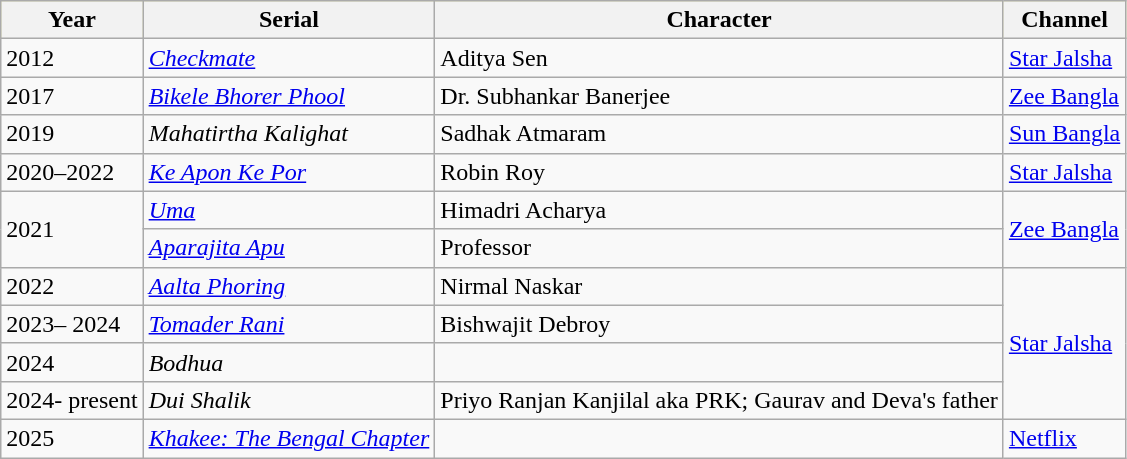<table class="wikitable">
<tr style="background:#ff9; text-align:center;">
<th>Year</th>
<th>Serial</th>
<th>Character</th>
<th>Channel</th>
</tr>
<tr>
<td>2012</td>
<td><em><a href='#'>Checkmate</a></em></td>
<td>Aditya Sen</td>
<td><a href='#'>Star Jalsha</a></td>
</tr>
<tr>
<td>2017</td>
<td><em><a href='#'>Bikele Bhorer Phool</a></em></td>
<td>Dr. Subhankar Banerjee</td>
<td><a href='#'>Zee Bangla</a></td>
</tr>
<tr>
<td>2019</td>
<td><em>Mahatirtha Kalighat</em></td>
<td>Sadhak Atmaram</td>
<td><a href='#'>Sun Bangla</a></td>
</tr>
<tr>
<td>2020–2022</td>
<td><em><a href='#'>Ke Apon Ke Por</a></em></td>
<td>Robin Roy</td>
<td><a href='#'>Star Jalsha</a></td>
</tr>
<tr>
<td rowspan=2>2021</td>
<td><a href='#'><em>Uma</em></a></td>
<td>Himadri Acharya</td>
<td rowspan=2><a href='#'>Zee Bangla</a></td>
</tr>
<tr>
<td><em><a href='#'>Aparajita Apu</a></em></td>
<td>Professor</td>
</tr>
<tr>
<td>2022</td>
<td><em><a href='#'>Aalta Phoring</a></em></td>
<td>Nirmal Naskar</td>
<td rowspan="4"><a href='#'>Star Jalsha</a></td>
</tr>
<tr>
<td>2023– 2024</td>
<td><em><a href='#'>Tomader Rani</a></em></td>
<td>Bishwajit Debroy</td>
</tr>
<tr>
<td>2024</td>
<td><em>Bodhua</em></td>
</tr>
<tr>
<td>2024- present</td>
<td><em>Dui Shalik</em></td>
<td>Priyo Ranjan Kanjilal aka PRK; Gaurav and Deva's father</td>
</tr>
<tr>
<td>2025</td>
<td><em><a href='#'>Khakee: The Bengal Chapter</a></em></td>
<td></td>
<td><a href='#'>Netflix</a></td>
</tr>
</table>
